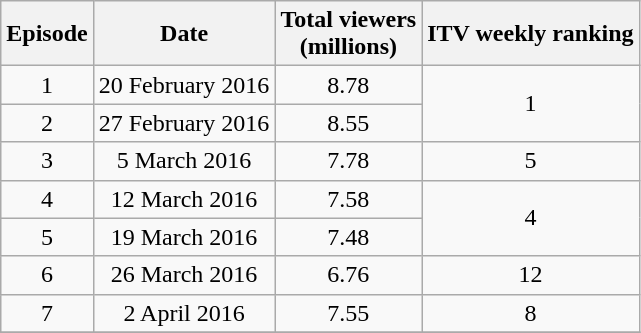<table class="wikitable" style="text-align:center">
<tr>
<th>Episode</th>
<th>Date</th>
<th>Total viewers<br>(millions)</th>
<th>ITV weekly ranking</th>
</tr>
<tr>
<td>1</td>
<td>20 February 2016</td>
<td>8.78</td>
<td rowspan="2">1</td>
</tr>
<tr>
<td>2</td>
<td>27 February 2016</td>
<td>8.55</td>
</tr>
<tr>
<td>3</td>
<td>5 March 2016</td>
<td>7.78</td>
<td>5</td>
</tr>
<tr>
<td>4</td>
<td>12 March 2016</td>
<td>7.58</td>
<td rowspan="2">4</td>
</tr>
<tr>
<td>5</td>
<td>19 March 2016</td>
<td>7.48</td>
</tr>
<tr>
<td>6</td>
<td>26 March 2016</td>
<td>6.76</td>
<td>12</td>
</tr>
<tr>
<td>7</td>
<td>2 April 2016</td>
<td>7.55</td>
<td>8</td>
</tr>
<tr>
</tr>
</table>
